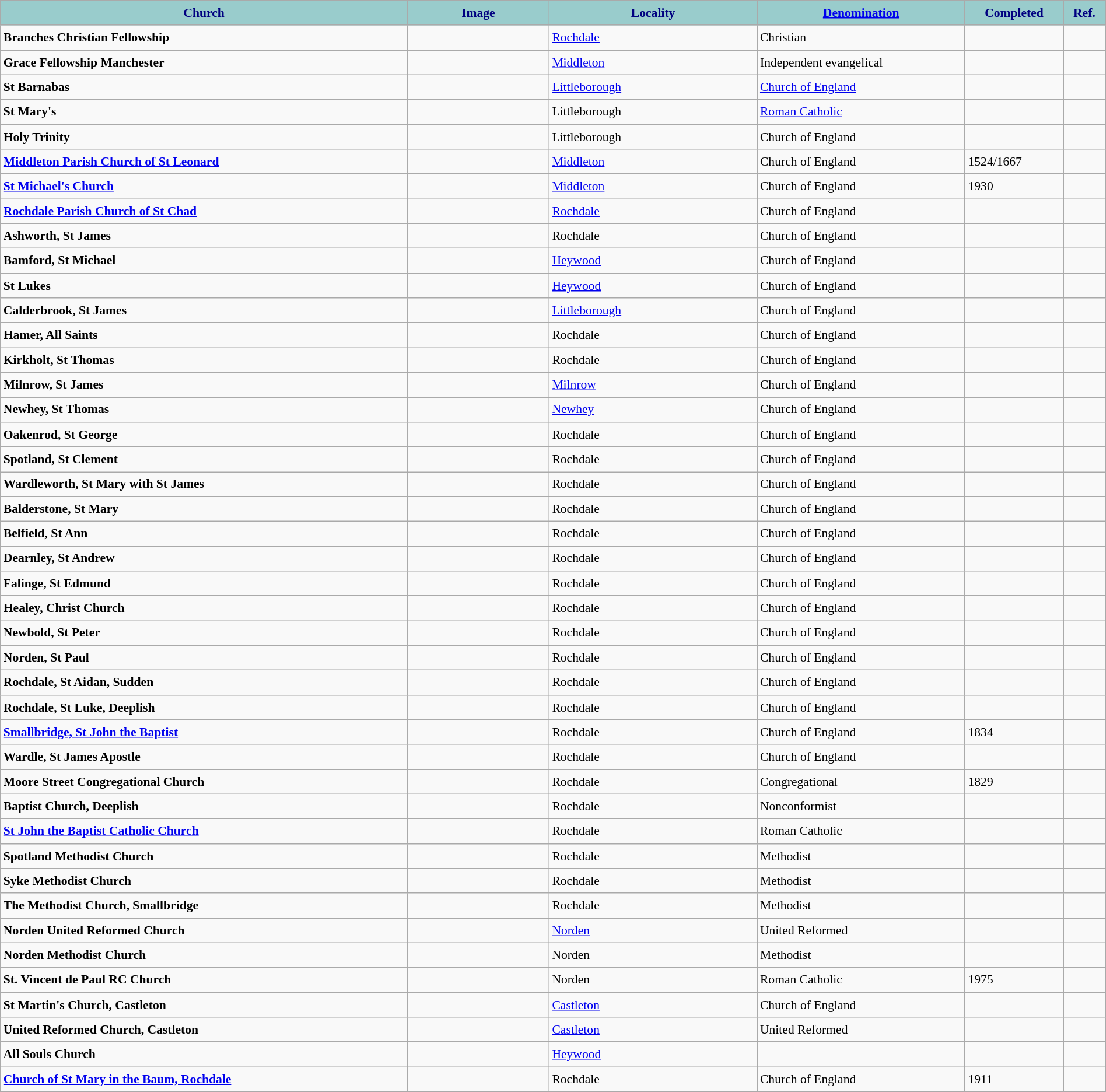<table class="wikitable sortable" style="font-size:90%; width:100%; border:0; text-align:left; line-height:150%;">
<tr>
<th style="background:#9cc; color:navy; width:300px;">Church</th>
<th style="background:#9cc; color:navy; width:100px;">Image</th>
<th style="background:#9cc; color:navy; width:150px;">Locality</th>
<th style="background:#9cc; color:navy; width:150px;"><a href='#'>Denomination</a></th>
<th style="background:#9cc; color:navy; width:35px;">Completed</th>
<th class="unsortable"  style="background:#9cc; color:navy; width:10px;">Ref.</th>
</tr>
<tr>
<td><strong>Branches Christian Fellowship</strong></td>
<td></td>
<td><a href='#'>Rochdale</a></td>
<td>Christian</td>
<td></td>
<td></td>
</tr>
<tr>
<td><strong>Grace Fellowship Manchester</strong></td>
<td></td>
<td><a href='#'>Middleton</a></td>
<td>Independent evangelical</td>
<td></td>
<td></td>
</tr>
<tr>
<td><strong>St Barnabas</strong></td>
<td></td>
<td><a href='#'>Littleborough</a></td>
<td><a href='#'>Church of England</a></td>
<td></td>
<td></td>
</tr>
<tr>
<td><strong>St Mary's</strong></td>
<td></td>
<td>Littleborough</td>
<td><a href='#'>Roman Catholic</a></td>
<td></td>
<td></td>
</tr>
<tr>
<td><strong>Holy Trinity</strong></td>
<td></td>
<td>Littleborough</td>
<td>Church of England</td>
<td></td>
<td></td>
</tr>
<tr>
<td><strong><a href='#'>Middleton Parish Church of St Leonard</a></strong></td>
<td></td>
<td><a href='#'>Middleton</a></td>
<td>Church of England</td>
<td>1524/1667</td>
<td></td>
</tr>
<tr>
<td><strong><a href='#'>St Michael's Church</a></strong></td>
<td></td>
<td><a href='#'>Middleton</a></td>
<td>Church of England</td>
<td>1930</td>
<td></td>
</tr>
<tr>
<td><strong> <a href='#'>Rochdale Parish Church of St Chad</a></strong></td>
<td></td>
<td><a href='#'>Rochdale</a></td>
<td>Church of England</td>
<td></td>
<td></td>
</tr>
<tr>
<td><strong>Ashworth, St James</strong></td>
<td></td>
<td>Rochdale</td>
<td>Church of England</td>
<td></td>
<td></td>
</tr>
<tr>
<td><strong>Bamford, St Michael</strong></td>
<td></td>
<td><a href='#'>Heywood</a></td>
<td>Church of England</td>
<td></td>
<td></td>
</tr>
<tr>
<td><strong>St Lukes</strong></td>
<td></td>
<td><a href='#'>Heywood</a></td>
<td>Church of England</td>
<td></td>
<td></td>
</tr>
<tr>
<td><strong>Calderbrook, St James</strong></td>
<td></td>
<td><a href='#'>Littleborough</a></td>
<td>Church of England</td>
<td></td>
<td></td>
</tr>
<tr>
<td><strong>Hamer, All Saints</strong></td>
<td></td>
<td>Rochdale</td>
<td>Church of England</td>
<td></td>
<td></td>
</tr>
<tr>
<td><strong> Kirkholt, St Thomas </strong></td>
<td></td>
<td>Rochdale</td>
<td>Church of England</td>
<td></td>
<td></td>
</tr>
<tr>
<td><strong>Milnrow, St James</strong></td>
<td></td>
<td><a href='#'>Milnrow</a></td>
<td>Church of England</td>
<td></td>
<td></td>
</tr>
<tr>
<td><strong>Newhey, St Thomas</strong></td>
<td></td>
<td><a href='#'>Newhey</a></td>
<td>Church of England</td>
<td></td>
<td></td>
</tr>
<tr>
<td><strong>Oakenrod, St George</strong></td>
<td></td>
<td>Rochdale</td>
<td>Church of England</td>
<td></td>
<td></td>
</tr>
<tr>
<td><strong>Spotland, St Clement </strong></td>
<td></td>
<td>Rochdale</td>
<td>Church of England</td>
<td></td>
<td></td>
</tr>
<tr>
<td><strong>Wardleworth, St Mary with St James </strong></td>
<td></td>
<td>Rochdale</td>
<td>Church of England</td>
<td></td>
<td></td>
</tr>
<tr>
<td><strong>Balderstone, St Mary </strong></td>
<td></td>
<td>Rochdale</td>
<td>Church of England</td>
<td></td>
<td></td>
</tr>
<tr>
<td><strong>Belfield, St Ann </strong></td>
<td></td>
<td>Rochdale</td>
<td>Church of England</td>
<td></td>
<td></td>
</tr>
<tr>
<td><strong>Dearnley, St Andrew</strong></td>
<td></td>
<td>Rochdale</td>
<td>Church of England</td>
<td></td>
<td></td>
</tr>
<tr>
<td><strong>Falinge, St Edmund</strong></td>
<td></td>
<td>Rochdale</td>
<td>Church of England</td>
<td></td>
<td></td>
</tr>
<tr>
<td><strong>Healey, Christ Church</strong></td>
<td></td>
<td>Rochdale</td>
<td>Church of England</td>
<td></td>
<td></td>
</tr>
<tr>
<td><strong>Newbold, St Peter </strong></td>
<td></td>
<td>Rochdale</td>
<td>Church of England</td>
<td></td>
<td></td>
</tr>
<tr>
<td><strong>Norden, St Paul </strong></td>
<td></td>
<td>Rochdale</td>
<td>Church of England</td>
<td></td>
<td></td>
</tr>
<tr>
<td><strong>Rochdale, St Aidan, Sudden </strong></td>
<td></td>
<td>Rochdale</td>
<td>Church of England</td>
<td></td>
<td></td>
</tr>
<tr>
<td><strong>Rochdale, St Luke, Deeplish </strong></td>
<td></td>
<td>Rochdale</td>
<td>Church of England</td>
<td></td>
<td></td>
</tr>
<tr>
<td><strong><a href='#'>Smallbridge, St John the Baptist</a> </strong></td>
<td></td>
<td>Rochdale</td>
<td>Church of England</td>
<td>1834</td>
<td></td>
</tr>
<tr>
<td><strong> Wardle, St James Apostle </strong></td>
<td></td>
<td>Rochdale</td>
<td>Church of England</td>
<td></td>
<td></td>
</tr>
<tr>
<td><strong>Moore Street Congregational Church</strong></td>
<td></td>
<td>Rochdale</td>
<td>Congregational</td>
<td>1829</td>
<td></td>
</tr>
<tr>
<td><strong>Baptist Church, Deeplish</strong></td>
<td></td>
<td>Rochdale</td>
<td>Nonconformist</td>
<td></td>
<td></td>
</tr>
<tr>
<td><strong><a href='#'>St John the Baptist Catholic Church</a></strong></td>
<td></td>
<td>Rochdale</td>
<td>Roman Catholic</td>
<td></td>
<td></td>
</tr>
<tr>
<td><strong>Spotland Methodist Church</strong></td>
<td></td>
<td>Rochdale</td>
<td>Methodist</td>
<td></td>
<td></td>
</tr>
<tr>
<td><strong>Syke Methodist Church</strong></td>
<td></td>
<td>Rochdale</td>
<td>Methodist</td>
<td></td>
<td></td>
</tr>
<tr>
<td><strong>The Methodist Church, Smallbridge</strong></td>
<td></td>
<td>Rochdale</td>
<td>Methodist</td>
<td></td>
<td></td>
</tr>
<tr>
<td><strong>Norden United Reformed Church</strong></td>
<td></td>
<td><a href='#'>Norden</a></td>
<td>United Reformed</td>
<td></td>
<td></td>
</tr>
<tr>
<td><strong>Norden Methodist Church </strong></td>
<td></td>
<td>Norden</td>
<td>Methodist</td>
<td></td>
<td></td>
</tr>
<tr>
<td><strong>St. Vincent de Paul RC Church</strong></td>
<td></td>
<td>Norden</td>
<td>Roman Catholic</td>
<td>1975</td>
<td></td>
</tr>
<tr>
<td><strong>St Martin's Church, Castleton</strong></td>
<td></td>
<td><a href='#'>Castleton</a></td>
<td>Church of England</td>
<td></td>
<td></td>
</tr>
<tr>
<td><strong>United Reformed Church, Castleton</strong></td>
<td></td>
<td><a href='#'>Castleton</a></td>
<td>United Reformed</td>
<td></td>
<td></td>
</tr>
<tr>
<td><strong>All Souls Church</strong></td>
<td></td>
<td><a href='#'>Heywood</a></td>
<td></td>
<td></td>
<td></td>
</tr>
<tr>
<td><strong><a href='#'>Church of St Mary in the Baum, Rochdale</a></strong></td>
<td></td>
<td>Rochdale</td>
<td>Church of England</td>
<td>1911</td>
<td></td>
</tr>
</table>
